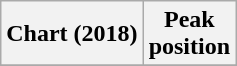<table class="wikitable plainrowheaders" style="text-align:center">
<tr>
<th scope="col">Chart (2018)</th>
<th scope="col">Peak<br>position</th>
</tr>
<tr>
</tr>
</table>
